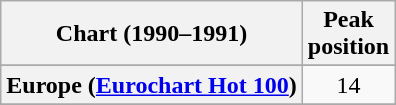<table class="wikitable sortable plainrowheaders" style="text-align:center">
<tr>
<th>Chart (1990–1991)</th>
<th>Peak<br>position</th>
</tr>
<tr>
</tr>
<tr>
</tr>
<tr>
</tr>
<tr>
<th scope="row">Europe (<a href='#'>Eurochart Hot 100</a>)</th>
<td>14</td>
</tr>
<tr>
</tr>
<tr>
</tr>
<tr>
</tr>
<tr>
</tr>
<tr>
</tr>
<tr>
</tr>
<tr>
</tr>
<tr>
</tr>
</table>
